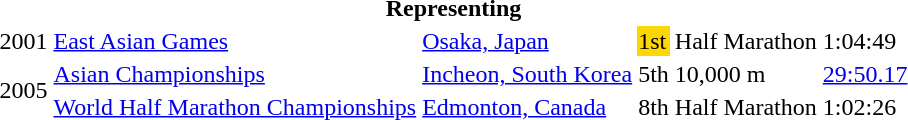<table>
<tr>
<th colspan="6">Representing </th>
</tr>
<tr>
<td>2001</td>
<td><a href='#'>East Asian Games</a></td>
<td><a href='#'>Osaka, Japan</a></td>
<td bgcolor="gold">1st</td>
<td>Half Marathon</td>
<td>1:04:49</td>
</tr>
<tr>
<td rowspan=2>2005</td>
<td><a href='#'>Asian Championships</a></td>
<td><a href='#'>Incheon, South Korea</a></td>
<td>5th</td>
<td>10,000 m</td>
<td><a href='#'>29:50.17</a></td>
</tr>
<tr>
<td><a href='#'>World Half Marathon Championships</a></td>
<td><a href='#'>Edmonton, Canada</a></td>
<td>8th</td>
<td>Half Marathon</td>
<td>1:02:26</td>
</tr>
</table>
